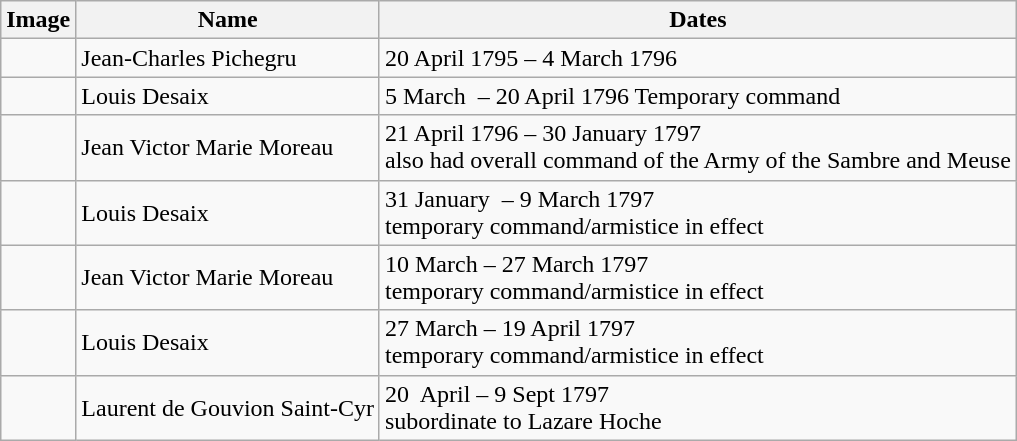<table class="sortable wikitable">
<tr>
<th scope="col" class="unsortable">Image</th>
<th scope="col">Name</th>
<th scope="col">Dates</th>
</tr>
<tr>
<td></td>
<td>Jean-Charles Pichegru</td>
<td>20 April 1795 – 4 March 1796</td>
</tr>
<tr>
<td></td>
<td>Louis Desaix</td>
<td>5 March  – 20 April 1796 Temporary command</td>
</tr>
<tr>
<td></td>
<td>Jean Victor Marie Moreau</td>
<td>21 April 1796 – 30 January 1797<br>also had overall command of the Army of the Sambre and Meuse</td>
</tr>
<tr>
<td></td>
<td>Louis Desaix</td>
<td>31 January  – 9 March 1797<br>temporary command/armistice in effect</td>
</tr>
<tr>
<td></td>
<td>Jean Victor Marie Moreau</td>
<td>10 March – 27 March 1797<br>temporary command/armistice in effect</td>
</tr>
<tr>
<td></td>
<td>Louis Desaix</td>
<td>27 March – 19 April 1797<br>temporary command/armistice in effect</td>
</tr>
<tr>
<td></td>
<td>Laurent de Gouvion Saint-Cyr</td>
<td>20  April – 9 Sept 1797<br>subordinate to Lazare Hoche</td>
</tr>
</table>
